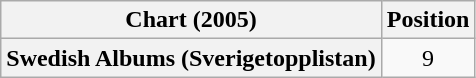<table class="wikitable plainrowheaders" style="text-align:center">
<tr>
<th scope="col">Chart (2005)</th>
<th scope="col">Position</th>
</tr>
<tr>
<th scope="row">Swedish Albums (Sverigetopplistan)</th>
<td>9</td>
</tr>
</table>
